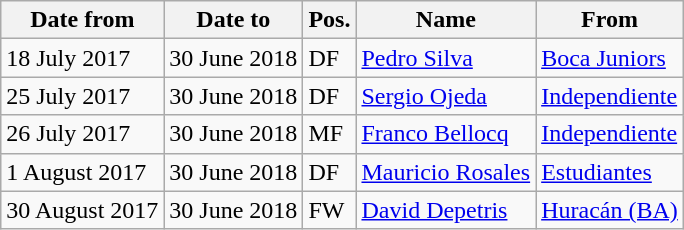<table class="wikitable">
<tr>
<th>Date from</th>
<th>Date to</th>
<th>Pos.</th>
<th>Name</th>
<th>From</th>
</tr>
<tr>
<td>18 July 2017</td>
<td>30 June 2018</td>
<td>DF</td>
<td> <a href='#'>Pedro Silva</a></td>
<td> <a href='#'>Boca Juniors</a></td>
</tr>
<tr>
<td>25 July 2017</td>
<td>30 June 2018</td>
<td>DF</td>
<td> <a href='#'>Sergio Ojeda</a></td>
<td> <a href='#'>Independiente</a></td>
</tr>
<tr>
<td>26 July 2017</td>
<td>30 June 2018</td>
<td>MF</td>
<td> <a href='#'>Franco Bellocq</a></td>
<td> <a href='#'>Independiente</a></td>
</tr>
<tr>
<td>1 August 2017</td>
<td>30 June 2018</td>
<td>DF</td>
<td> <a href='#'>Mauricio Rosales</a></td>
<td> <a href='#'>Estudiantes</a></td>
</tr>
<tr>
<td>30 August 2017</td>
<td>30 June 2018</td>
<td>FW</td>
<td> <a href='#'>David Depetris</a></td>
<td> <a href='#'>Huracán (BA)</a></td>
</tr>
</table>
